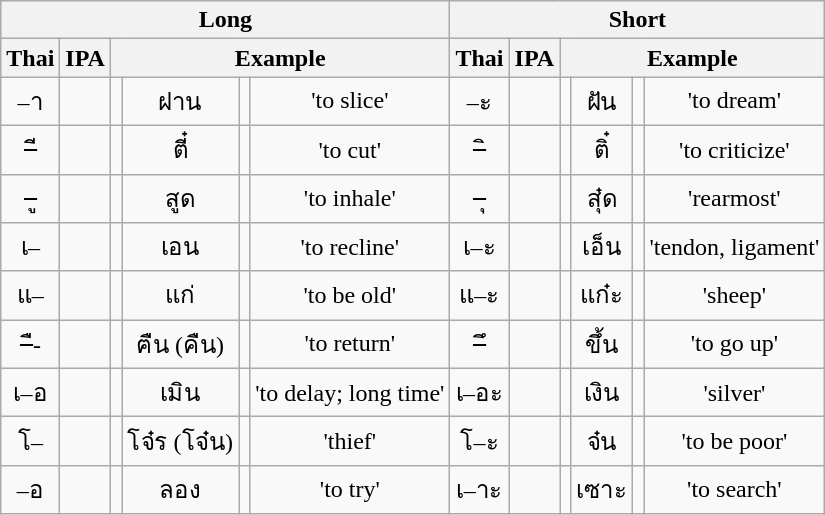<table class="wikitable" style="text-align:center">
<tr>
<th colspan="6">Long</th>
<th colspan="6">Short</th>
</tr>
<tr>
<th>Thai</th>
<th>IPA</th>
<th colspan="4">Example</th>
<th>Thai</th>
<th>IPA</th>
<th colspan="4">Example</th>
</tr>
<tr>
<td>–า</td>
<td></td>
<td></td>
<td>ฝาน</td>
<td></td>
<td>'to slice'</td>
<td>–ะ</td>
<td></td>
<td></td>
<td>ฝัน</td>
<td></td>
<td>'to dream'</td>
</tr>
<tr>
<td>–ี</td>
<td></td>
<td></td>
<td>ตี๋</td>
<td></td>
<td>'to cut'</td>
<td>–ิ</td>
<td></td>
<td></td>
<td>ติ๋</td>
<td></td>
<td>'to criticize'</td>
</tr>
<tr>
<td>–ู</td>
<td></td>
<td></td>
<td>สูด</td>
<td></td>
<td>'to inhale'</td>
<td>–ุ</td>
<td></td>
<td></td>
<td>สุ๋ด</td>
<td></td>
<td>'rearmost'</td>
</tr>
<tr>
<td>เ–</td>
<td></td>
<td></td>
<td>เอน</td>
<td></td>
<td>'to recline'</td>
<td>เ–ะ</td>
<td></td>
<td></td>
<td>เอ็น</td>
<td></td>
<td>'tendon, ligament'</td>
</tr>
<tr>
<td>แ–</td>
<td></td>
<td></td>
<td>แก่</td>
<td></td>
<td>'to be old'</td>
<td>แ–ะ</td>
<td></td>
<td></td>
<td>แก๋ะ</td>
<td></td>
<td>'sheep'</td>
</tr>
<tr>
<td>–ื-</td>
<td></td>
<td></td>
<td>ฅืน (คืน)</td>
<td></td>
<td>'to return'</td>
<td>–ึ</td>
<td></td>
<td></td>
<td>ขึ้น</td>
<td></td>
<td>'to go up'</td>
</tr>
<tr>
<td>เ–อ</td>
<td></td>
<td></td>
<td>เมิน</td>
<td></td>
<td>'to delay; long time'</td>
<td>เ–อะ</td>
<td></td>
<td></td>
<td>เงิน</td>
<td></td>
<td>'silver'</td>
</tr>
<tr>
<td>โ–</td>
<td></td>
<td></td>
<td>โจ๋ร (โจ๋น)</td>
<td></td>
<td>'thief'</td>
<td>โ–ะ</td>
<td></td>
<td></td>
<td>จ๋น</td>
<td></td>
<td>'to be poor'</td>
</tr>
<tr>
<td>–อ</td>
<td></td>
<td></td>
<td>ลอง</td>
<td></td>
<td>'to try'</td>
<td>เ–าะ</td>
<td></td>
<td></td>
<td>เซาะ</td>
<td></td>
<td>'to search'</td>
</tr>
</table>
